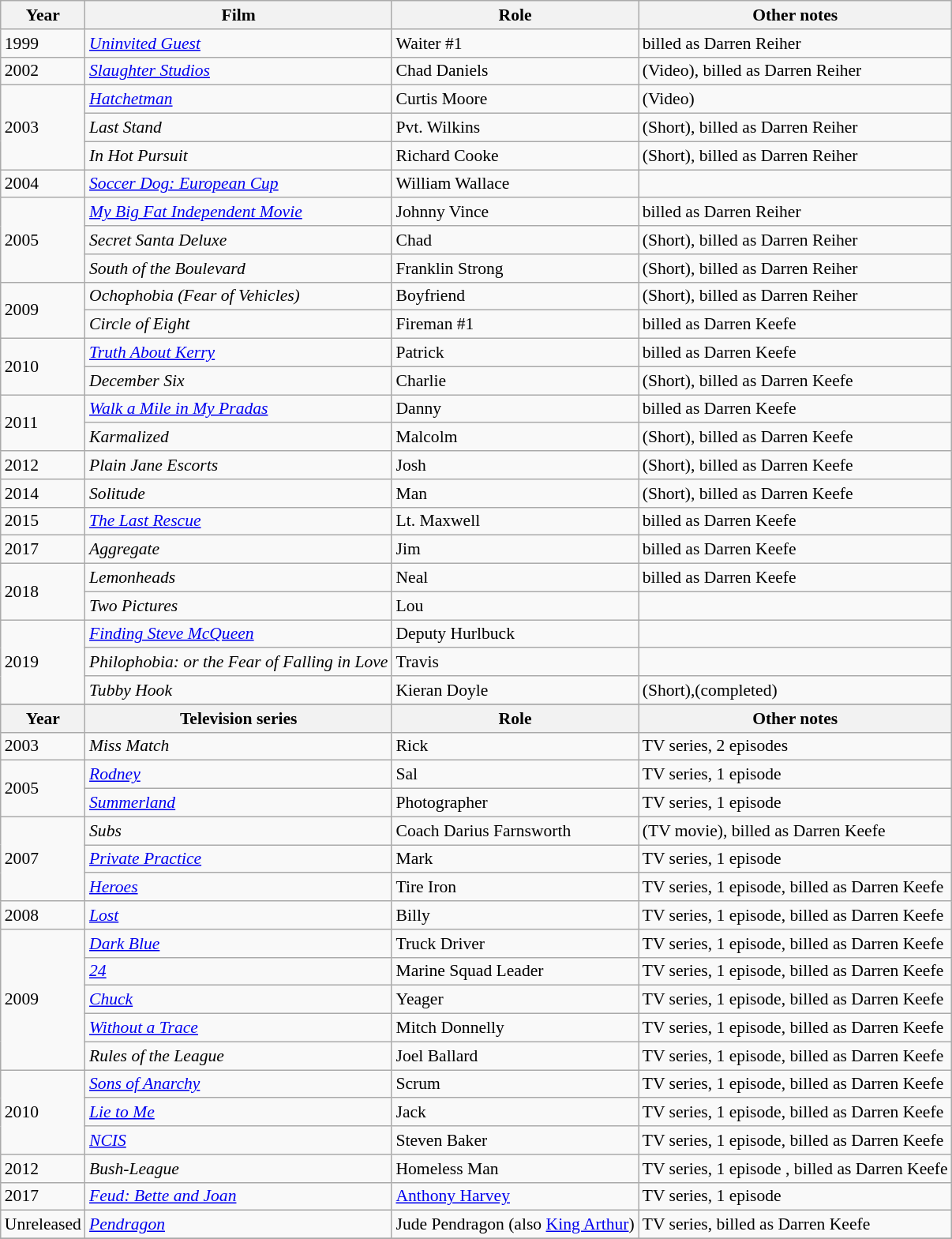<table class="wikitable" style="font-size: 90%;">
<tr>
<th>Year</th>
<th>Film</th>
<th>Role</th>
<th>Other notes</th>
</tr>
<tr>
<td>1999</td>
<td><em><a href='#'>Uninvited Guest</a></em></td>
<td>Waiter #1</td>
<td>billed as Darren Reiher</td>
</tr>
<tr>
<td>2002</td>
<td><em><a href='#'>Slaughter Studios</a></em></td>
<td>Chad Daniels</td>
<td>(Video), billed as Darren Reiher</td>
</tr>
<tr>
<td rowspan=3>2003</td>
<td><em><a href='#'>Hatchetman</a></em></td>
<td>Curtis Moore</td>
<td>(Video)</td>
</tr>
<tr>
<td><em>Last Stand</em></td>
<td>Pvt. Wilkins</td>
<td>(Short), billed as Darren Reiher</td>
</tr>
<tr>
<td><em>In Hot Pursuit</em></td>
<td>Richard Cooke</td>
<td>(Short), billed as Darren Reiher</td>
</tr>
<tr>
<td>2004</td>
<td><em><a href='#'>Soccer Dog: European Cup</a></em></td>
<td>William Wallace</td>
<td></td>
</tr>
<tr>
<td rowspan=3>2005</td>
<td><em><a href='#'>My Big Fat Independent Movie</a></em></td>
<td>Johnny Vince</td>
<td>billed as Darren Reiher</td>
</tr>
<tr>
<td><em>Secret Santa Deluxe</em></td>
<td>Chad</td>
<td>(Short), billed as Darren Reiher</td>
</tr>
<tr>
<td><em>South of the Boulevard</em></td>
<td>Franklin Strong</td>
<td>(Short), billed as Darren Reiher</td>
</tr>
<tr>
<td rowspan=2>2009</td>
<td><em>Ochophobia (Fear of Vehicles)</em></td>
<td>Boyfriend</td>
<td>(Short), billed as Darren Reiher</td>
</tr>
<tr>
<td><em>Circle of Eight</em></td>
<td>Fireman #1</td>
<td>billed as Darren Keefe</td>
</tr>
<tr>
<td rowspan=2>2010</td>
<td><em><a href='#'>Truth About Kerry</a></em></td>
<td>Patrick</td>
<td>billed as Darren Keefe</td>
</tr>
<tr>
<td><em>December Six</em></td>
<td>Charlie</td>
<td>(Short), billed as Darren Keefe</td>
</tr>
<tr>
<td rowspan=2>2011</td>
<td><em><a href='#'>Walk a Mile in My Pradas</a></em></td>
<td>Danny</td>
<td>billed as Darren Keefe</td>
</tr>
<tr>
<td><em>Karmalized</em></td>
<td>Malcolm</td>
<td>(Short), billed as Darren Keefe</td>
</tr>
<tr>
<td>2012</td>
<td><em>Plain Jane Escorts</em></td>
<td>Josh</td>
<td>(Short), billed as Darren Keefe</td>
</tr>
<tr>
<td>2014</td>
<td><em>Solitude</em></td>
<td>Man</td>
<td>(Short), billed as Darren Keefe</td>
</tr>
<tr>
<td>2015</td>
<td><em><a href='#'>The Last Rescue</a></em></td>
<td>Lt. Maxwell</td>
<td>billed as Darren Keefe</td>
</tr>
<tr>
<td>2017</td>
<td><em>Aggregate</em></td>
<td>Jim</td>
<td>billed as Darren Keefe</td>
</tr>
<tr>
<td rowspan=2>2018</td>
<td><em>Lemonheads</em></td>
<td>Neal</td>
<td>billed as Darren Keefe</td>
</tr>
<tr>
<td><em>Two Pictures</em></td>
<td>Lou</td>
<td></td>
</tr>
<tr>
<td rowspan=3>2019</td>
<td><em><a href='#'>Finding Steve McQueen</a></em></td>
<td>Deputy Hurlbuck</td>
<td></td>
</tr>
<tr>
<td><em>Philophobia: or the Fear of Falling in Love</em></td>
<td>Travis</td>
<td></td>
</tr>
<tr>
<td><em>Tubby Hook</em></td>
<td>Kieran Doyle</td>
<td>(Short),(completed)</td>
</tr>
<tr>
</tr>
<tr>
<th>Year</th>
<th>Television series</th>
<th>Role</th>
<th>Other notes</th>
</tr>
<tr>
<td>2003</td>
<td><em>Miss Match</em></td>
<td>Rick</td>
<td>TV series, 2 episodes</td>
</tr>
<tr>
<td rowspan=2>2005</td>
<td><em><a href='#'>Rodney</a></em></td>
<td>Sal</td>
<td>TV series, 1 episode</td>
</tr>
<tr>
<td><em><a href='#'>Summerland</a></em></td>
<td>Photographer</td>
<td>TV series, 1 episode</td>
</tr>
<tr>
<td rowspan=3>2007</td>
<td><em>Subs</em></td>
<td>Coach Darius Farnsworth</td>
<td>(TV movie), billed as Darren Keefe</td>
</tr>
<tr>
<td><em><a href='#'>Private Practice</a></em></td>
<td>Mark</td>
<td>TV series, 1 episode</td>
</tr>
<tr>
<td><em><a href='#'>Heroes</a></em></td>
<td>Tire Iron</td>
<td>TV series, 1 episode, billed as Darren Keefe</td>
</tr>
<tr>
<td>2008</td>
<td><em><a href='#'>Lost</a></em></td>
<td>Billy</td>
<td>TV series, 1 episode, billed as Darren Keefe</td>
</tr>
<tr>
<td rowspan=5>2009</td>
<td><em><a href='#'>Dark Blue</a></em></td>
<td>Truck Driver</td>
<td>TV series, 1 episode, billed as Darren Keefe</td>
</tr>
<tr>
<td><em><a href='#'>24</a></em></td>
<td>Marine Squad Leader</td>
<td>TV series, 1 episode, billed as Darren Keefe</td>
</tr>
<tr>
<td><em><a href='#'>Chuck</a></em></td>
<td>Yeager</td>
<td>TV series, 1 episode, billed as Darren Keefe</td>
</tr>
<tr>
<td><em><a href='#'>Without a Trace</a></em></td>
<td>Mitch Donnelly</td>
<td>TV series, 1 episode, billed as Darren Keefe</td>
</tr>
<tr>
<td><em>Rules of the League</em></td>
<td>Joel Ballard</td>
<td>TV series, 1 episode, billed as Darren Keefe</td>
</tr>
<tr>
<td rowspan=3>2010</td>
<td><em><a href='#'>Sons of Anarchy</a></em></td>
<td>Scrum</td>
<td>TV series, 1 episode, billed as Darren Keefe</td>
</tr>
<tr>
<td><em><a href='#'>Lie to Me</a></em></td>
<td>Jack</td>
<td>TV series, 1 episode, billed as Darren Keefe</td>
</tr>
<tr>
<td><em><a href='#'>NCIS</a></em></td>
<td>Steven Baker</td>
<td>TV series, 1 episode, billed as Darren Keefe</td>
</tr>
<tr>
<td>2012</td>
<td><em>Bush-League</em></td>
<td>Homeless Man</td>
<td>TV series, 1 episode , billed as Darren Keefe</td>
</tr>
<tr>
<td>2017</td>
<td><em><a href='#'>Feud: Bette and Joan</a></em></td>
<td><a href='#'>Anthony Harvey</a></td>
<td>TV series, 1 episode</td>
</tr>
<tr>
<td>Unreleased</td>
<td><em><a href='#'>Pendragon</a></em></td>
<td>Jude Pendragon (also <a href='#'>King Arthur</a>)</td>
<td>TV series, billed as Darren Keefe</td>
</tr>
<tr>
</tr>
</table>
